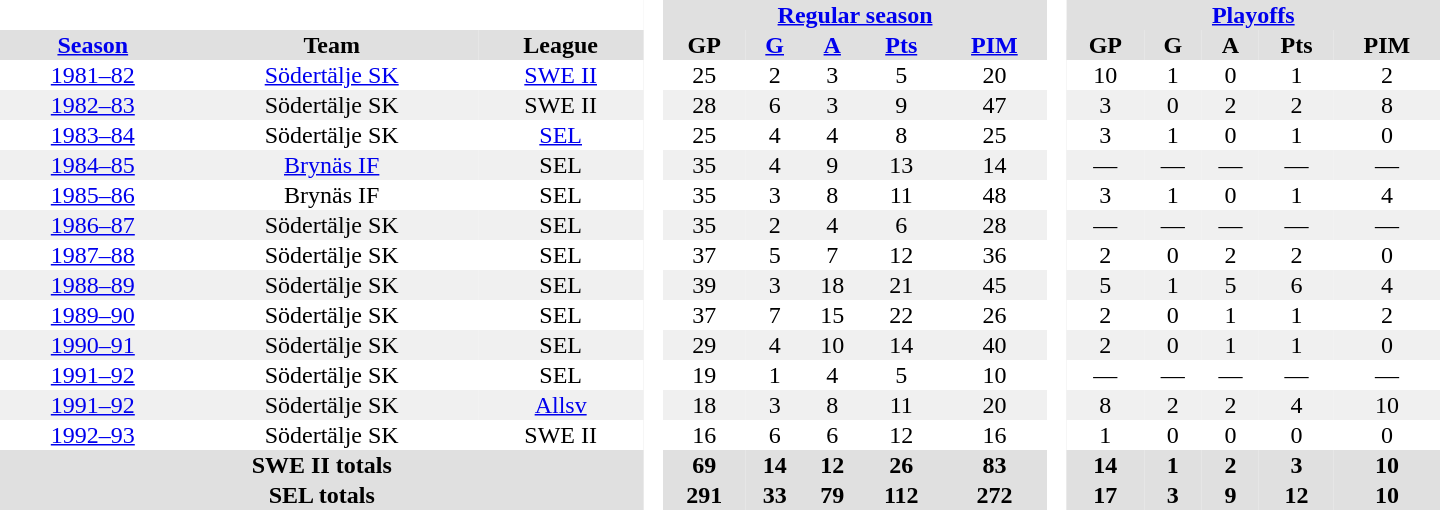<table border="0" cellpadding="1" cellspacing="0" style="text-align:center; width:60em">
<tr bgcolor="#e0e0e0">
<th colspan="3" bgcolor="#ffffff"> </th>
<th rowspan="99" bgcolor="#ffffff"> </th>
<th colspan="5"><a href='#'>Regular season</a></th>
<th rowspan="99" bgcolor="#ffffff"> </th>
<th colspan="5"><a href='#'>Playoffs</a></th>
</tr>
<tr bgcolor="#e0e0e0">
<th><a href='#'>Season</a></th>
<th>Team</th>
<th>League</th>
<th>GP</th>
<th><a href='#'>G</a></th>
<th><a href='#'>A</a></th>
<th><a href='#'>Pts</a></th>
<th><a href='#'>PIM</a></th>
<th>GP</th>
<th>G</th>
<th>A</th>
<th>Pts</th>
<th>PIM</th>
</tr>
<tr>
<td><a href='#'>1981–82</a></td>
<td><a href='#'>Södertälje SK</a></td>
<td><a href='#'>SWE II</a></td>
<td>25</td>
<td>2</td>
<td>3</td>
<td>5</td>
<td>20</td>
<td>10</td>
<td>1</td>
<td>0</td>
<td>1</td>
<td>2</td>
</tr>
<tr bgcolor="#f0f0f0">
<td><a href='#'>1982–83</a></td>
<td>Södertälje SK</td>
<td>SWE II</td>
<td>28</td>
<td>6</td>
<td>3</td>
<td>9</td>
<td>47</td>
<td>3</td>
<td>0</td>
<td>2</td>
<td>2</td>
<td>8</td>
</tr>
<tr>
<td><a href='#'>1983–84</a></td>
<td>Södertälje SK</td>
<td><a href='#'>SEL</a></td>
<td>25</td>
<td>4</td>
<td>4</td>
<td>8</td>
<td>25</td>
<td>3</td>
<td>1</td>
<td>0</td>
<td>1</td>
<td>0</td>
</tr>
<tr bgcolor="#f0f0f0">
<td><a href='#'>1984–85</a></td>
<td><a href='#'>Brynäs IF</a></td>
<td>SEL</td>
<td>35</td>
<td>4</td>
<td>9</td>
<td>13</td>
<td>14</td>
<td>—</td>
<td>—</td>
<td>—</td>
<td>—</td>
<td>—</td>
</tr>
<tr>
<td><a href='#'>1985–86</a></td>
<td>Brynäs IF</td>
<td>SEL</td>
<td>35</td>
<td>3</td>
<td>8</td>
<td>11</td>
<td>48</td>
<td>3</td>
<td>1</td>
<td>0</td>
<td>1</td>
<td>4</td>
</tr>
<tr bgcolor="#f0f0f0">
<td><a href='#'>1986–87</a></td>
<td>Södertälje SK</td>
<td>SEL</td>
<td>35</td>
<td>2</td>
<td>4</td>
<td>6</td>
<td>28</td>
<td>—</td>
<td>—</td>
<td>—</td>
<td>—</td>
<td>—</td>
</tr>
<tr>
<td><a href='#'>1987–88</a></td>
<td>Södertälje SK</td>
<td>SEL</td>
<td>37</td>
<td>5</td>
<td>7</td>
<td>12</td>
<td>36</td>
<td>2</td>
<td>0</td>
<td>2</td>
<td>2</td>
<td>0</td>
</tr>
<tr bgcolor="#f0f0f0">
<td><a href='#'>1988–89</a></td>
<td>Södertälje SK</td>
<td>SEL</td>
<td>39</td>
<td>3</td>
<td>18</td>
<td>21</td>
<td>45</td>
<td>5</td>
<td>1</td>
<td>5</td>
<td>6</td>
<td>4</td>
</tr>
<tr>
<td><a href='#'>1989–90</a></td>
<td>Södertälje SK</td>
<td>SEL</td>
<td>37</td>
<td>7</td>
<td>15</td>
<td>22</td>
<td>26</td>
<td>2</td>
<td>0</td>
<td>1</td>
<td>1</td>
<td>2</td>
</tr>
<tr bgcolor="#f0f0f0">
<td><a href='#'>1990–91</a></td>
<td>Södertälje SK</td>
<td>SEL</td>
<td>29</td>
<td>4</td>
<td>10</td>
<td>14</td>
<td>40</td>
<td>2</td>
<td>0</td>
<td>1</td>
<td>1</td>
<td>0</td>
</tr>
<tr>
<td><a href='#'>1991–92</a></td>
<td>Södertälje SK</td>
<td>SEL</td>
<td>19</td>
<td>1</td>
<td>4</td>
<td>5</td>
<td>10</td>
<td>—</td>
<td>—</td>
<td>—</td>
<td>—</td>
<td>—</td>
</tr>
<tr bgcolor="#f0f0f0">
<td><a href='#'>1991–92</a></td>
<td>Södertälje SK</td>
<td><a href='#'>Allsv</a></td>
<td>18</td>
<td>3</td>
<td>8</td>
<td>11</td>
<td>20</td>
<td>8</td>
<td>2</td>
<td>2</td>
<td>4</td>
<td>10</td>
</tr>
<tr>
<td><a href='#'>1992–93</a></td>
<td>Södertälje SK</td>
<td>SWE II</td>
<td>16</td>
<td>6</td>
<td>6</td>
<td>12</td>
<td>16</td>
<td>1</td>
<td>0</td>
<td>0</td>
<td>0</td>
<td>0</td>
</tr>
<tr bgcolor="#e0e0e0">
<th colspan="3">SWE II totals</th>
<th>69</th>
<th>14</th>
<th>12</th>
<th>26</th>
<th>83</th>
<th>14</th>
<th>1</th>
<th>2</th>
<th>3</th>
<th>10</th>
</tr>
<tr bgcolor="#e0e0e0">
<th colspan="3">SEL totals</th>
<th>291</th>
<th>33</th>
<th>79</th>
<th>112</th>
<th>272</th>
<th>17</th>
<th>3</th>
<th>9</th>
<th>12</th>
<th>10</th>
</tr>
</table>
